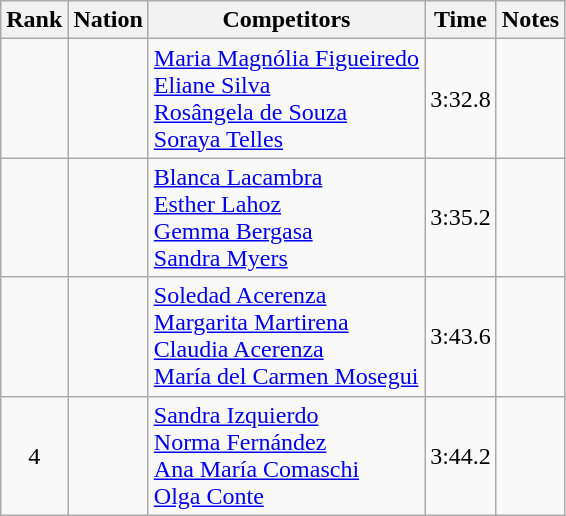<table class="wikitable sortable" style="text-align:center">
<tr>
<th>Rank</th>
<th>Nation</th>
<th>Competitors</th>
<th>Time</th>
<th>Notes</th>
</tr>
<tr>
<td align=center></td>
<td align=left></td>
<td align=left><a href='#'>Maria Magnólia Figueiredo</a><br><a href='#'>Eliane Silva</a><br><a href='#'>Rosângela de Souza</a><br><a href='#'>Soraya Telles</a></td>
<td>3:32.8</td>
<td></td>
</tr>
<tr>
<td align=center></td>
<td align=left></td>
<td align=left><a href='#'>Blanca Lacambra</a><br><a href='#'>Esther Lahoz</a><br><a href='#'>Gemma Bergasa</a><br><a href='#'>Sandra Myers</a></td>
<td>3:35.2</td>
<td></td>
</tr>
<tr>
<td align=center></td>
<td align=left></td>
<td align=left><a href='#'>Soledad Acerenza</a><br><a href='#'>Margarita Martirena</a><br><a href='#'>Claudia Acerenza</a><br><a href='#'>María del Carmen Mosegui</a></td>
<td>3:43.6</td>
<td></td>
</tr>
<tr>
<td align=center>4</td>
<td align=left></td>
<td align=left><a href='#'>Sandra Izquierdo</a><br><a href='#'>Norma Fernández</a><br><a href='#'>Ana María Comaschi</a><br><a href='#'>Olga Conte</a></td>
<td>3:44.2</td>
<td></td>
</tr>
</table>
